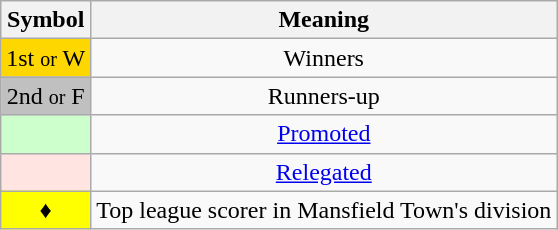<table class="wikitable" style="text-align:center">
<tr>
<th scope=col>Symbol</th>
<th scope=col>Meaning</th>
</tr>
<tr>
<td style=background:gold>1st <small>or</small> W</td>
<td>Winners</td>
</tr>
<tr>
<td style=background:silver>2nd <small>or</small> F</td>
<td>Runners-up</td>
</tr>
<tr>
<td style=background:#cfc></td>
<td><a href='#'>Promoted</a></td>
</tr>
<tr>
<td style=background:MistyRose></td>
<td><a href='#'>Relegated</a></td>
</tr>
<tr>
<td style=background:yellow>♦</td>
<td>Top league scorer in Mansfield Town's division</td>
</tr>
</table>
